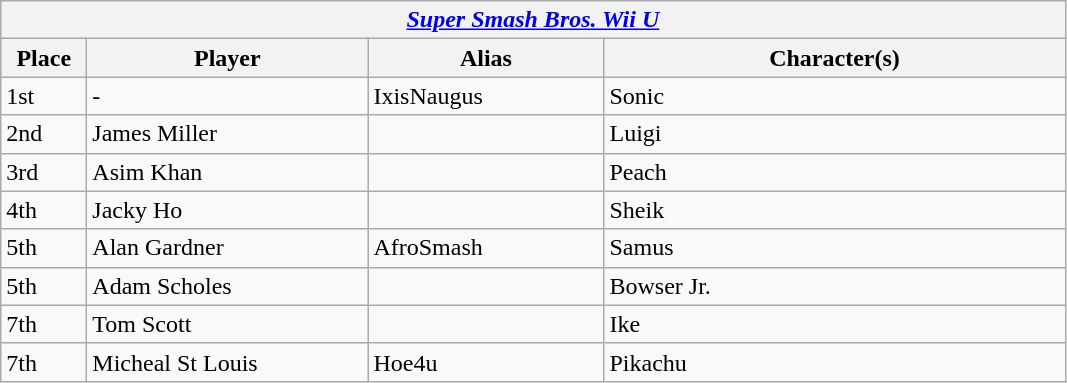<table class="wikitable">
<tr>
<th colspan="4"><strong><em><a href='#'>Super Smash Bros. Wii U</a></em></strong> </th>
</tr>
<tr>
<th style="width:50px;">Place</th>
<th style="width:180px;">Player</th>
<th style="width:150px;">Alias</th>
<th style="width:300px;">Character(s)</th>
</tr>
<tr>
<td>1st</td>
<td> -</td>
<td>IxisNaugus</td>
<td>Sonic</td>
</tr>
<tr>
<td>2nd</td>
<td> James Miller</td>
<td></td>
<td>Luigi</td>
</tr>
<tr>
<td>3rd</td>
<td> Asim Khan</td>
<td></td>
<td>Peach</td>
</tr>
<tr>
<td>4th</td>
<td> Jacky Ho</td>
<td></td>
<td>Sheik</td>
</tr>
<tr>
<td>5th</td>
<td> Alan Gardner</td>
<td>AfroSmash</td>
<td>Samus</td>
</tr>
<tr>
<td>5th</td>
<td> Adam Scholes</td>
<td></td>
<td>Bowser Jr.</td>
</tr>
<tr>
<td>7th</td>
<td> Tom Scott</td>
<td></td>
<td>Ike</td>
</tr>
<tr>
<td>7th</td>
<td> Micheal St Louis</td>
<td>Hoe4u</td>
<td>Pikachu</td>
</tr>
</table>
